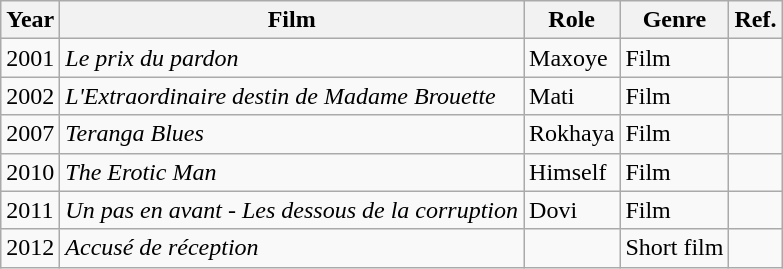<table class="wikitable">
<tr>
<th>Year</th>
<th>Film</th>
<th>Role</th>
<th>Genre</th>
<th>Ref.</th>
</tr>
<tr>
<td>2001</td>
<td><em>Le prix du pardon</em></td>
<td>Maxoye</td>
<td>Film</td>
<td></td>
</tr>
<tr>
<td>2002</td>
<td><em>L'Extraordinaire destin de Madame Brouette</em></td>
<td>Mati</td>
<td>Film</td>
<td></td>
</tr>
<tr>
<td>2007</td>
<td><em>Teranga Blues</em></td>
<td>Rokhaya</td>
<td>Film</td>
<td></td>
</tr>
<tr>
<td>2010</td>
<td><em>The Erotic Man</em></td>
<td>Himself</td>
<td>Film</td>
<td></td>
</tr>
<tr>
<td>2011</td>
<td><em>Un pas en avant - Les dessous de la corruption</em></td>
<td>Dovi</td>
<td>Film</td>
<td></td>
</tr>
<tr>
<td>2012</td>
<td><em>Accusé de réception</em></td>
<td></td>
<td>Short film</td>
<td></td>
</tr>
</table>
